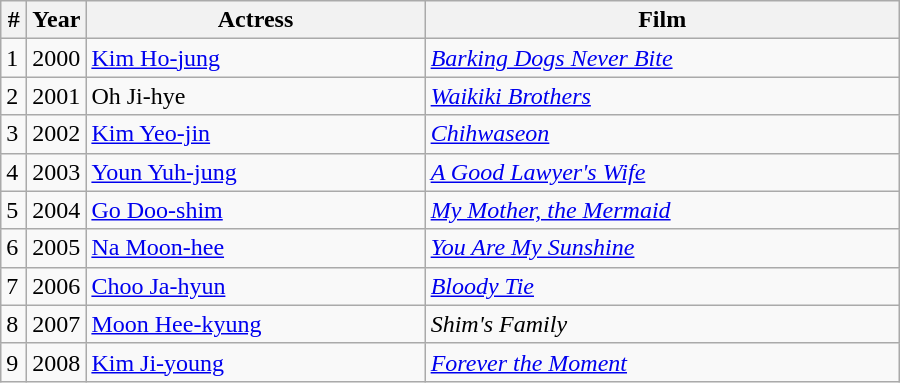<table class="wikitable" style="width:600px">
<tr>
<th width=10>#</th>
<th width=10>Year</th>
<th>Actress</th>
<th>Film</th>
</tr>
<tr>
<td>1</td>
<td>2000</td>
<td><a href='#'>Kim Ho-jung</a></td>
<td><em><a href='#'>Barking Dogs Never Bite</a></em></td>
</tr>
<tr>
<td>2</td>
<td>2001</td>
<td>Oh Ji-hye</td>
<td><em><a href='#'>Waikiki Brothers</a></em></td>
</tr>
<tr>
<td>3</td>
<td>2002</td>
<td><a href='#'>Kim Yeo-jin</a></td>
<td><em><a href='#'>Chihwaseon</a></em></td>
</tr>
<tr>
<td>4</td>
<td>2003</td>
<td><a href='#'>Youn Yuh-jung</a></td>
<td><em><a href='#'>A Good Lawyer's Wife</a></em></td>
</tr>
<tr>
<td>5</td>
<td>2004</td>
<td><a href='#'>Go Doo-shim</a></td>
<td><em><a href='#'>My Mother, the Mermaid</a></em></td>
</tr>
<tr>
<td>6</td>
<td>2005</td>
<td><a href='#'>Na Moon-hee</a></td>
<td><em><a href='#'>You Are My Sunshine</a></em></td>
</tr>
<tr>
<td>7</td>
<td>2006</td>
<td><a href='#'>Choo Ja-hyun</a></td>
<td><em><a href='#'>Bloody Tie</a></em></td>
</tr>
<tr>
<td>8</td>
<td>2007</td>
<td><a href='#'>Moon Hee-kyung</a></td>
<td><em>Shim's Family</em></td>
</tr>
<tr>
<td>9</td>
<td>2008</td>
<td><a href='#'>Kim Ji-young</a></td>
<td><em><a href='#'>Forever the Moment</a></em></td>
</tr>
</table>
